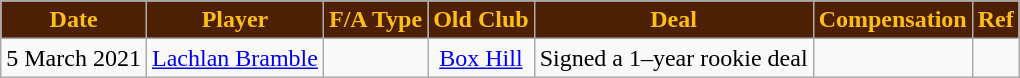<table class="wikitable" style="text-align:center">
<tr>
<th style="background:#4D2004; color:#FBBF15">Date</th>
<th style="background:#4D2004; color:#FBBF15">Player</th>
<th style="background:#4D2004; color:#FBBF15">F/A Type</th>
<th style="background:#4D2004; color:#FBBF15">Old Club</th>
<th style="background:#4D2004; color:#FBBF15">Deal</th>
<th style="background:#4D2004; color:#FBBF15">Compensation</th>
<th style="background:#4D2004; color:#FBBF15">Ref</th>
</tr>
<tr>
<td>5 March 2021</td>
<td><a href='#'>Lachlan Bramble</a></td>
<td></td>
<td><a href='#'>Box Hill</a></td>
<td>Signed a 1–year rookie deal</td>
<td></td>
<td></td>
</tr>
</table>
